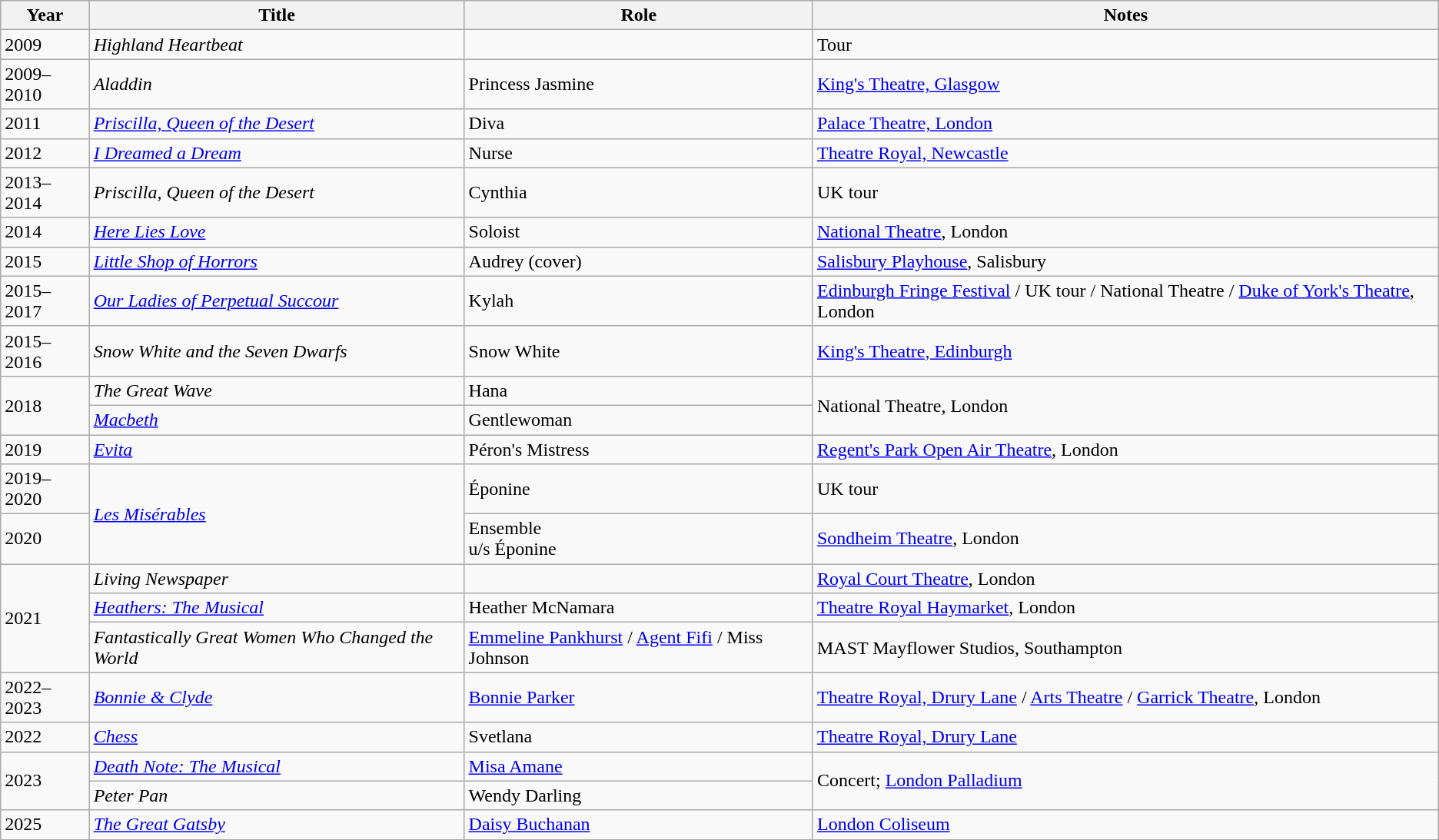<table class="wikitable sortable">
<tr>
<th>Year</th>
<th>Title</th>
<th>Role</th>
<th class="unsortable">Notes</th>
</tr>
<tr>
<td>2009</td>
<td><em>Highland Heartbeat</em></td>
<td></td>
<td>Tour</td>
</tr>
<tr>
<td>2009–2010</td>
<td><em>Aladdin</em></td>
<td>Princess Jasmine</td>
<td><a href='#'>King's Theatre, Glasgow</a></td>
</tr>
<tr>
<td>2011</td>
<td><em><a href='#'>Priscilla, Queen of the Desert</a></em></td>
<td>Diva</td>
<td><a href='#'>Palace Theatre, London</a></td>
</tr>
<tr>
<td>2012</td>
<td><em><a href='#'>I Dreamed a Dream</a></em></td>
<td>Nurse</td>
<td><a href='#'>Theatre Royal, Newcastle</a></td>
</tr>
<tr>
<td>2013–2014</td>
<td><em>Priscilla, Queen of the Desert</em></td>
<td>Cynthia</td>
<td>UK tour</td>
</tr>
<tr>
<td>2014</td>
<td><em><a href='#'>Here Lies Love</a></em></td>
<td>Soloist</td>
<td><a href='#'>National Theatre</a>, London</td>
</tr>
<tr>
<td>2015</td>
<td><em><a href='#'>Little Shop of Horrors</a></em></td>
<td>Audrey (cover)</td>
<td><a href='#'>Salisbury Playhouse</a>, Salisbury</td>
</tr>
<tr>
<td>2015–2017</td>
<td><em><a href='#'>Our Ladies of Perpetual Succour</a></em></td>
<td>Kylah</td>
<td><a href='#'>Edinburgh Fringe Festival</a> / UK tour / National Theatre / <a href='#'>Duke of York's Theatre</a>, London</td>
</tr>
<tr>
<td>2015–2016</td>
<td><em>Snow White and the Seven Dwarfs</em></td>
<td>Snow White</td>
<td><a href='#'>King's Theatre, Edinburgh</a></td>
</tr>
<tr>
<td rowspan="2">2018</td>
<td><em>The Great Wave</em></td>
<td>Hana</td>
<td rowspan="2">National Theatre, London</td>
</tr>
<tr>
<td><em><a href='#'>Macbeth</a></em></td>
<td>Gentlewoman</td>
</tr>
<tr>
<td>2019</td>
<td><em><a href='#'>Evita</a></em></td>
<td>Péron's Mistress</td>
<td><a href='#'>Regent's Park Open Air Theatre</a>, London</td>
</tr>
<tr>
<td>2019–2020</td>
<td rowspan=2><em><a href='#'>Les Misérables</a></em></td>
<td>Éponine</td>
<td>UK tour</td>
</tr>
<tr>
<td>2020</td>
<td>Ensemble<br>u/s Éponine</td>
<td><a href='#'>Sondheim Theatre</a>, London</td>
</tr>
<tr>
<td rowspan="3">2021</td>
<td><em>Living Newspaper</em></td>
<td></td>
<td><a href='#'>Royal Court Theatre</a>, London</td>
</tr>
<tr>
<td><em><a href='#'>Heathers: The Musical</a></em></td>
<td>Heather McNamara</td>
<td><a href='#'>Theatre Royal Haymarket</a>, London</td>
</tr>
<tr>
<td><em>Fantastically Great Women Who Changed the World</em></td>
<td><a href='#'>Emmeline Pankhurst</a> / <a href='#'>Agent Fifi</a> / Miss Johnson</td>
<td>MAST Mayflower Studios, Southampton</td>
</tr>
<tr>
<td>2022–2023</td>
<td><em><a href='#'>Bonnie & Clyde</a></em></td>
<td><a href='#'>Bonnie Parker</a></td>
<td><a href='#'>Theatre Royal, Drury Lane</a> / <a href='#'>Arts Theatre</a> / <a href='#'>Garrick Theatre</a>, London</td>
</tr>
<tr>
<td>2022</td>
<td><em><a href='#'>Chess</a></em></td>
<td>Svetlana</td>
<td><a href='#'>Theatre Royal, Drury Lane</a></td>
</tr>
<tr>
<td rowspan="2">2023</td>
<td><em><a href='#'>Death Note: The Musical</a></em></td>
<td><a href='#'>Misa Amane</a></td>
<td rowspan="2">Concert; <a href='#'>London Palladium</a></td>
</tr>
<tr>
<td><em>Peter Pan</em></td>
<td>Wendy Darling</td>
</tr>
<tr>
<td>2025</td>
<td><a href='#'><em>The Great Gatsby</em></a></td>
<td><a href='#'>Daisy Buchanan</a></td>
<td><a href='#'>London Coliseum</a></td>
</tr>
</table>
